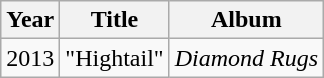<table class="wikitable">
<tr>
<th>Year</th>
<th>Title</th>
<th>Album</th>
</tr>
<tr>
<td style="text-align:center;">2013</td>
<td>"Hightail"</td>
<td><em>Diamond Rugs</em></td>
</tr>
</table>
